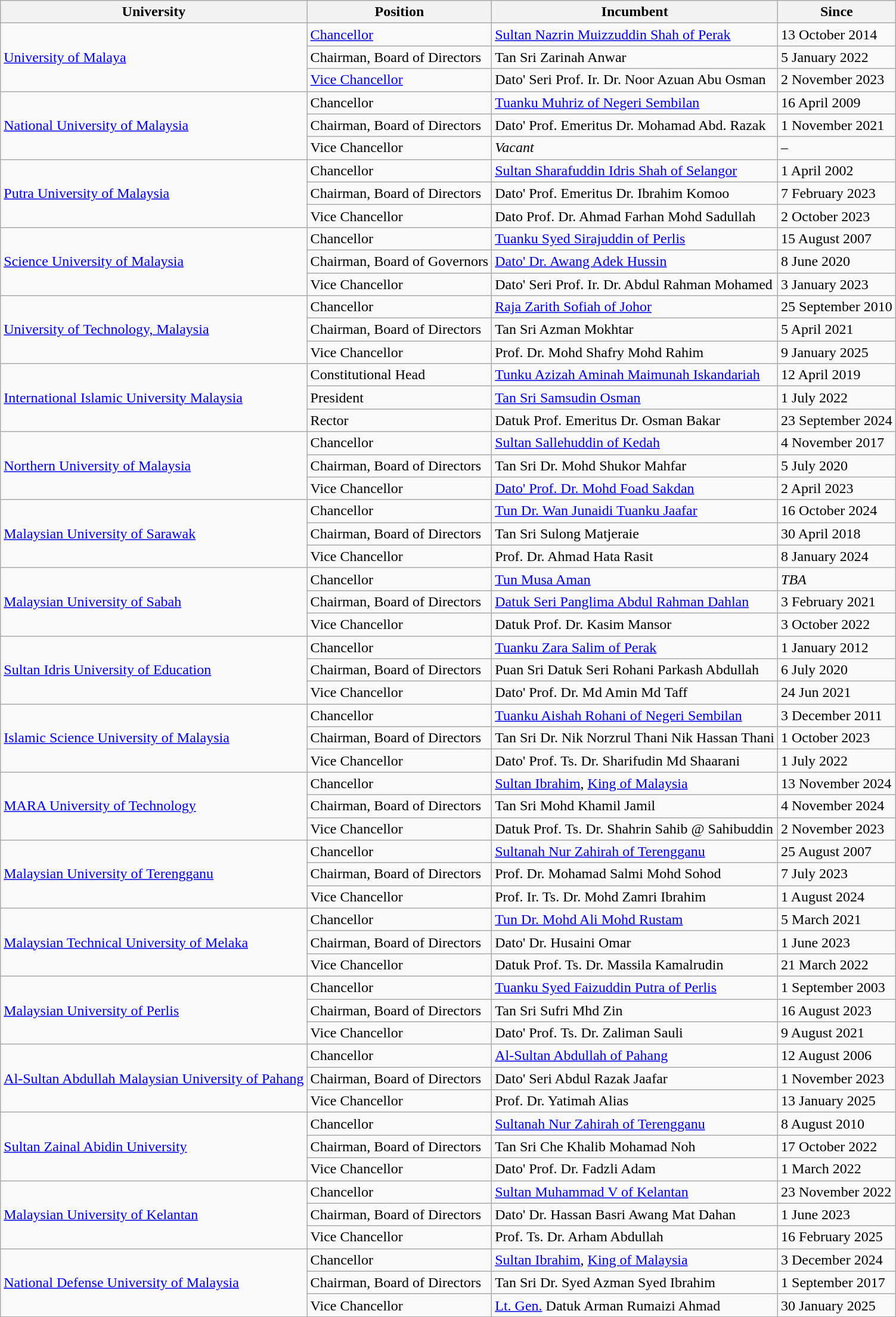<table class="wikitable">
<tr>
<th>University</th>
<th>Position</th>
<th>Incumbent</th>
<th>Since</th>
</tr>
<tr>
<td rowspan="3"><a href='#'>University of Malaya</a></td>
<td><a href='#'>Chancellor</a></td>
<td><a href='#'>Sultan Nazrin Muizzuddin Shah of Perak</a></td>
<td>13 October 2014</td>
</tr>
<tr>
<td>Chairman, Board of Directors</td>
<td>Tan Sri Zarinah Anwar</td>
<td>5 January 2022</td>
</tr>
<tr>
<td><a href='#'>Vice Chancellor</a></td>
<td>Dato' Seri Prof. Ir. Dr. Noor Azuan Abu Osman</td>
<td>2 November 2023</td>
</tr>
<tr>
<td rowspan="3"><a href='#'>National University of Malaysia</a></td>
<td>Chancellor</td>
<td><a href='#'>Tuanku Muhriz of Negeri Sembilan</a></td>
<td>16 April 2009</td>
</tr>
<tr>
<td>Chairman, Board of Directors</td>
<td>Dato' Prof. Emeritus Dr. Mohamad Abd. Razak</td>
<td>1 November 2021</td>
</tr>
<tr>
<td>Vice Chancellor</td>
<td><em>Vacant</em></td>
<td>–</td>
</tr>
<tr>
<td rowspan="3"><a href='#'>Putra University of Malaysia</a></td>
<td>Chancellor</td>
<td><a href='#'>Sultan Sharafuddin Idris Shah of Selangor</a></td>
<td>1 April 2002</td>
</tr>
<tr>
<td>Chairman, Board of Directors</td>
<td>Dato' Prof. Emeritus Dr. Ibrahim Komoo</td>
<td>7 February 2023</td>
</tr>
<tr>
<td>Vice Chancellor</td>
<td>Dato Prof. Dr. Ahmad Farhan Mohd Sadullah</td>
<td>2 October 2023</td>
</tr>
<tr>
<td rowspan="3"><a href='#'>Science University of Malaysia</a></td>
<td>Chancellor</td>
<td><a href='#'>Tuanku Syed Sirajuddin of Perlis</a></td>
<td>15 August 2007</td>
</tr>
<tr>
<td>Chairman, Board of Governors</td>
<td><a href='#'>Dato' Dr. Awang Adek Hussin</a></td>
<td>8 June 2020</td>
</tr>
<tr>
<td>Vice Chancellor</td>
<td>Dato' Seri Prof. Ir. Dr. Abdul Rahman Mohamed</td>
<td>3 January 2023</td>
</tr>
<tr>
<td rowspan="3"><a href='#'>University of Technology, Malaysia</a></td>
<td>Chancellor</td>
<td><a href='#'>Raja Zarith Sofiah of Johor</a></td>
<td>25 September 2010</td>
</tr>
<tr>
<td>Chairman, Board of Directors</td>
<td>Tan Sri Azman Mokhtar</td>
<td>5 April 2021</td>
</tr>
<tr>
<td>Vice Chancellor</td>
<td>Prof. Dr. Mohd Shafry Mohd Rahim</td>
<td>9 January 2025</td>
</tr>
<tr>
<td rowspan="3"><a href='#'>International Islamic University Malaysia</a></td>
<td>Constitutional Head</td>
<td><a href='#'>Tunku Azizah Aminah Maimunah Iskandariah</a></td>
<td>12 April 2019</td>
</tr>
<tr>
<td>President</td>
<td><a href='#'>Tan Sri Samsudin Osman</a></td>
<td>1 July 2022</td>
</tr>
<tr>
<td>Rector</td>
<td>Datuk Prof. Emeritus Dr. Osman Bakar</td>
<td>23 September 2024</td>
</tr>
<tr>
<td rowspan="3"><a href='#'>Northern University of Malaysia</a></td>
<td>Chancellor</td>
<td><a href='#'>Sultan Sallehuddin of Kedah</a></td>
<td>4 November 2017</td>
</tr>
<tr>
<td>Chairman, Board of Directors</td>
<td>Tan Sri Dr. Mohd Shukor Mahfar</td>
<td>5 July 2020</td>
</tr>
<tr>
<td>Vice Chancellor</td>
<td><a href='#'>Dato' Prof. Dr. Mohd Foad Sakdan</a></td>
<td>2 April 2023</td>
</tr>
<tr>
<td rowspan="3"><a href='#'>Malaysian University of Sarawak</a></td>
<td>Chancellor</td>
<td><a href='#'>Tun Dr. Wan Junaidi Tuanku Jaafar</a></td>
<td>16 October 2024</td>
</tr>
<tr>
<td>Chairman, Board of Directors</td>
<td>Tan Sri Sulong Matjeraie</td>
<td>30 April 2018</td>
</tr>
<tr>
<td>Vice Chancellor</td>
<td>Prof. Dr. Ahmad Hata Rasit</td>
<td>8 January 2024</td>
</tr>
<tr>
<td rowspan="3"><a href='#'>Malaysian University of Sabah</a></td>
<td>Chancellor</td>
<td><a href='#'>Tun Musa Aman</a></td>
<td><em>TBA</em></td>
</tr>
<tr>
<td>Chairman, Board of Directors</td>
<td><a href='#'>Datuk Seri Panglima Abdul Rahman Dahlan</a></td>
<td>3 February 2021</td>
</tr>
<tr>
<td>Vice Chancellor</td>
<td>Datuk Prof. Dr. Kasim Mansor</td>
<td>3 October 2022</td>
</tr>
<tr>
<td rowspan="3"><a href='#'>Sultan Idris University of Education</a></td>
<td>Chancellor</td>
<td><a href='#'>Tuanku Zara Salim of Perak</a></td>
<td>1 January 2012</td>
</tr>
<tr>
<td>Chairman, Board of Directors</td>
<td>Puan Sri Datuk Seri Rohani Parkash Abdullah</td>
<td>6 July 2020</td>
</tr>
<tr>
<td>Vice Chancellor</td>
<td>Dato' Prof. Dr. Md Amin Md Taff</td>
<td>24 Jun 2021</td>
</tr>
<tr>
<td rowspan="3"><a href='#'>Islamic Science University of Malaysia</a></td>
<td>Chancellor</td>
<td><a href='#'>Tuanku Aishah Rohani of Negeri Sembilan</a></td>
<td>3 December 2011</td>
</tr>
<tr>
<td>Chairman, Board of Directors</td>
<td>Tan Sri Dr. Nik Norzrul Thani Nik Hassan Thani</td>
<td>1 October 2023</td>
</tr>
<tr>
<td>Vice Chancellor</td>
<td>Dato' Prof. Ts. Dr. Sharifudin Md Shaarani</td>
<td>1 July 2022</td>
</tr>
<tr>
<td rowspan="3"><a href='#'>MARA University of Technology</a></td>
<td>Chancellor</td>
<td><a href='#'>Sultan Ibrahim</a>, <a href='#'>King of Malaysia</a></td>
<td>13 November 2024</td>
</tr>
<tr>
<td>Chairman, Board of Directors</td>
<td>Tan Sri Mohd Khamil Jamil</td>
<td>4 November 2024</td>
</tr>
<tr>
<td>Vice Chancellor</td>
<td>Datuk Prof. Ts. Dr. Shahrin Sahib @ Sahibuddin</td>
<td>2 November 2023</td>
</tr>
<tr>
<td rowspan="3"><a href='#'>Malaysian University of Terengganu</a></td>
<td>Chancellor</td>
<td><a href='#'>Sultanah Nur Zahirah of Terengganu</a></td>
<td>25 August 2007</td>
</tr>
<tr>
<td>Chairman, Board of Directors</td>
<td>Prof. Dr. Mohamad Salmi Mohd Sohod</td>
<td>7 July 2023</td>
</tr>
<tr>
<td>Vice Chancellor</td>
<td>Prof. Ir. Ts. Dr. Mohd Zamri Ibrahim</td>
<td>1 August 2024</td>
</tr>
<tr>
<td rowspan="3"><a href='#'>Malaysian Technical University of Melaka</a></td>
<td>Chancellor</td>
<td><a href='#'>Tun Dr. Mohd Ali Mohd Rustam</a></td>
<td>5 March 2021</td>
</tr>
<tr>
<td>Chairman, Board of Directors</td>
<td>Dato' Dr. Husaini Omar</td>
<td>1 June 2023</td>
</tr>
<tr>
<td>Vice Chancellor</td>
<td>Datuk Prof. Ts. Dr. Massila Kamalrudin</td>
<td>21 March 2022</td>
</tr>
<tr>
<td rowspan="3"><a href='#'>Malaysian University of Perlis</a></td>
<td>Chancellor</td>
<td><a href='#'>Tuanku Syed Faizuddin Putra of Perlis</a></td>
<td>1 September 2003</td>
</tr>
<tr>
<td>Chairman, Board of Directors</td>
<td>Tan Sri Sufri Mhd Zin</td>
<td>16 August 2023</td>
</tr>
<tr>
<td>Vice Chancellor</td>
<td>Dato' Prof. Ts. Dr. Zaliman Sauli</td>
<td>9 August 2021</td>
</tr>
<tr>
<td rowspan="3"><a href='#'>Al-Sultan Abdullah Malaysian University of Pahang</a></td>
<td>Chancellor</td>
<td><a href='#'>Al-Sultan Abdullah of Pahang</a></td>
<td>12 August 2006</td>
</tr>
<tr>
<td>Chairman, Board of Directors</td>
<td>Dato' Seri Abdul Razak Jaafar</td>
<td>1 November 2023</td>
</tr>
<tr>
<td>Vice Chancellor</td>
<td>Prof. Dr. Yatimah Alias</td>
<td>13 January 2025</td>
</tr>
<tr>
<td rowspan="3"><a href='#'>Sultan Zainal Abidin University</a></td>
<td>Chancellor</td>
<td><a href='#'>Sultanah Nur Zahirah of Terengganu</a></td>
<td>8 August 2010</td>
</tr>
<tr>
<td>Chairman, Board of Directors</td>
<td>Tan Sri Che Khalib Mohamad Noh</td>
<td>17 October 2022</td>
</tr>
<tr>
<td>Vice Chancellor</td>
<td>Dato' Prof. Dr. Fadzli Adam</td>
<td>1 March 2022</td>
</tr>
<tr>
<td rowspan="3"><a href='#'>Malaysian University of Kelantan</a></td>
<td>Chancellor</td>
<td><a href='#'>Sultan Muhammad V of Kelantan</a></td>
<td>23 November 2022</td>
</tr>
<tr>
<td>Chairman, Board of Directors</td>
<td>Dato' Dr. Hassan Basri Awang Mat Dahan</td>
<td>1 June 2023</td>
</tr>
<tr>
<td>Vice Chancellor</td>
<td>Prof. Ts. Dr. Arham Abdullah</td>
<td>16 February 2025</td>
</tr>
<tr>
<td rowspan="3"><a href='#'>National Defense University of Malaysia</a></td>
<td>Chancellor</td>
<td><a href='#'>Sultan Ibrahim</a>, <a href='#'>King of Malaysia</a></td>
<td>3 December 2024</td>
</tr>
<tr>
<td>Chairman, Board of Directors</td>
<td>Tan Sri Dr. Syed Azman Syed Ibrahim</td>
<td>1 September 2017</td>
</tr>
<tr>
<td>Vice Chancellor</td>
<td><a href='#'>Lt. Gen.</a> Datuk Arman Rumaizi Ahmad</td>
<td>30 January 2025</td>
</tr>
</table>
